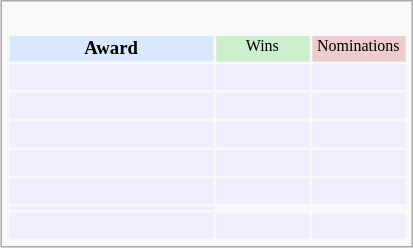<table class="infobox" style="width: 22em; text-align: left; font-size: 78%; vertical-align: middle;">
<tr>
<td colspan="3" style="text-align:center;"> <br> </td>
</tr>
<tr style="background:#d9e8ff; text-align:center;">
<th style="vertical-align: middle;">Award</th>
<td style="background:#cec; font-size:8pt; width:60px;">Wins</td>
<td style="background:#ecc; font-size:8pt; width:60px;">Nominations</td>
</tr>
<tr style="background:#eef;">
<td style="text-align:center;"><br></td>
<td></td>
<td></td>
</tr>
<tr style="background:#eef;">
<td style="text-align:center;"><br></td>
<td></td>
<td></td>
</tr>
<tr style="background:#eef;">
<td style="text-align:center;"><br></td>
<td></td>
<td></td>
</tr>
<tr style="background:#eef;">
<td style="text-align:center;"><br></td>
<td></td>
<td></td>
</tr>
<tr style="background:#eef;">
<td style="text-align:center;"><br></td>
<td></td>
<td></td>
</tr>
<tr bgcolor=#eeeeff>
<td align="center"></td>
</tr>
<tr bgcolor=#eeeeff>
<td align="center"><br></td>
<td></td>
<td></td>
</tr>
</table>
